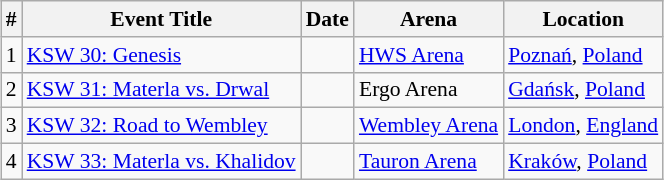<table class="sortable wikitable succession-box" style="margin:1.0em auto; font-size:90%;">
<tr>
<th scope="col">#</th>
<th scope="col">Event Title</th>
<th scope="col">Date</th>
<th scope="col">Arena</th>
<th scope="col">Location</th>
</tr>
<tr>
<td align=center>1</td>
<td><a href='#'>KSW 30: Genesis</a></td>
<td></td>
<td><a href='#'>HWS Arena</a></td>
<td> <a href='#'>Poznań</a>, <a href='#'>Poland</a></td>
</tr>
<tr>
<td align=center>2</td>
<td><a href='#'>KSW 31: Materla vs. Drwal</a></td>
<td></td>
<td>Ergo Arena</td>
<td> <a href='#'>Gdańsk</a>, <a href='#'>Poland</a></td>
</tr>
<tr>
<td align=center>3</td>
<td><a href='#'>KSW 32: Road to Wembley</a></td>
<td></td>
<td><a href='#'>Wembley Arena</a></td>
<td> <a href='#'>London</a>, <a href='#'>England</a></td>
</tr>
<tr>
<td align=center>4</td>
<td><a href='#'>KSW 33: Materla vs. Khalidov</a></td>
<td></td>
<td><a href='#'>Tauron Arena</a></td>
<td> <a href='#'>Kraków</a>, <a href='#'>Poland</a></td>
</tr>
</table>
